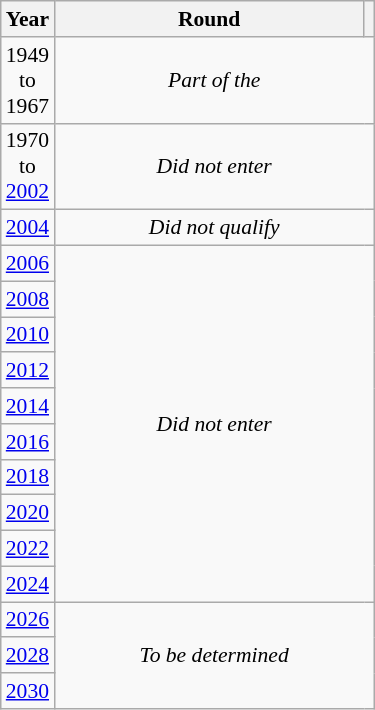<table class="wikitable" style="text-align: center; font-size:90%">
<tr>
<th>Year</th>
<th style="width:200px">Round</th>
<th></th>
</tr>
<tr>
<td>1949<br>to<br>1967</td>
<td colspan="2"><em>Part of the </em></td>
</tr>
<tr>
<td>1970<br>to<br><a href='#'>2002</a></td>
<td colspan="2"><em>Did not enter</em></td>
</tr>
<tr>
<td><a href='#'>2004</a></td>
<td colspan="2"><em>Did not qualify</em></td>
</tr>
<tr>
<td><a href='#'>2006</a></td>
<td colspan="2" rowspan="10"><em>Did not enter</em></td>
</tr>
<tr>
<td><a href='#'>2008</a></td>
</tr>
<tr>
<td><a href='#'>2010</a></td>
</tr>
<tr>
<td><a href='#'>2012</a></td>
</tr>
<tr>
<td><a href='#'>2014</a></td>
</tr>
<tr>
<td><a href='#'>2016</a></td>
</tr>
<tr>
<td><a href='#'>2018</a></td>
</tr>
<tr>
<td><a href='#'>2020</a></td>
</tr>
<tr>
<td><a href='#'>2022</a></td>
</tr>
<tr>
<td><a href='#'>2024</a></td>
</tr>
<tr>
<td><a href='#'>2026</a></td>
<td colspan="2" rowspan="3"><em>To be determined</em></td>
</tr>
<tr>
<td><a href='#'>2028</a></td>
</tr>
<tr>
<td><a href='#'>2030</a></td>
</tr>
</table>
